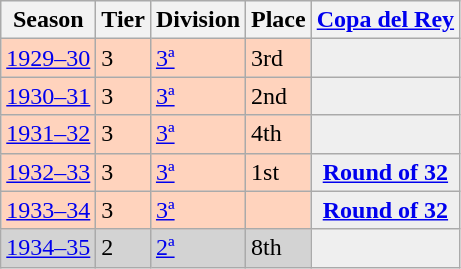<table class="wikitable">
<tr style="background:#f0f6fa;">
<th>Season</th>
<th>Tier</th>
<th>Division</th>
<th>Place</th>
<th><a href='#'>Copa del Rey</a></th>
</tr>
<tr>
<td style="background:#FFD3BD;"><a href='#'>1929–30</a></td>
<td style="background:#FFD3BD;">3</td>
<td style="background:#FFD3BD;"><a href='#'>3ª</a></td>
<td style="background:#FFD3BD;">3rd</td>
<th style="background:#efefef;"></th>
</tr>
<tr>
<td style="background:#FFD3BD;"><a href='#'>1930–31</a></td>
<td style="background:#FFD3BD;">3</td>
<td style="background:#FFD3BD;"><a href='#'>3ª</a></td>
<td style="background:#FFD3BD;">2nd</td>
<th style="background:#efefef;"></th>
</tr>
<tr>
<td style="background:#FFD3BD;"><a href='#'>1931–32</a></td>
<td style="background:#FFD3BD;">3</td>
<td style="background:#FFD3BD;"><a href='#'>3ª</a></td>
<td style="background:#FFD3BD;">4th</td>
<th style="background:#efefef;"></th>
</tr>
<tr>
<td style="background:#FFD3BD;"><a href='#'>1932–33</a></td>
<td style="background:#FFD3BD;">3</td>
<td style="background:#FFD3BD;"><a href='#'>3ª</a></td>
<td style="background:#FFD3BD;">1st</td>
<th style="background:#efefef;"><a href='#'>Round of 32</a></th>
</tr>
<tr>
<td style="background:#FFD3BD;"><a href='#'>1933–34</a></td>
<td style="background:#FFD3BD;">3</td>
<td style="background:#FFD3BD;"><a href='#'>3ª</a></td>
<td style="background:#FFD3BD;"></td>
<th style="background:#efefef;"><a href='#'>Round of 32</a></th>
</tr>
<tr>
<td style="background:#D3D3D3;"><a href='#'>1934–35</a></td>
<td style="background:#D3D3D3;">2</td>
<td style="background:#D3D3D3;"><a href='#'>2ª</a></td>
<td style="background:#D3D3D3;">8th</td>
<th style="background:#efefef;"></th>
</tr>
</table>
